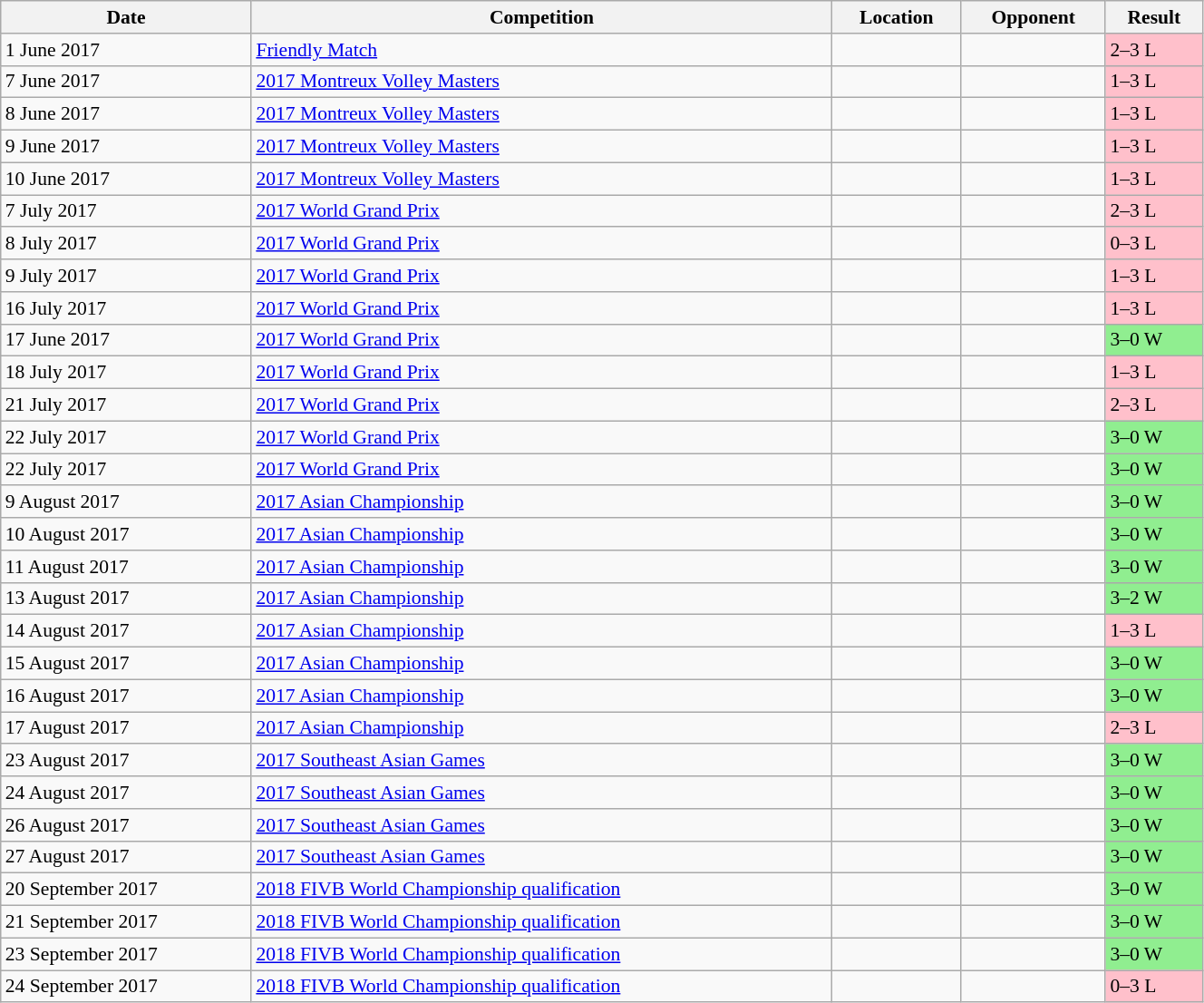<table class="wikitable" style="font-size:90%; width:70%;">
<tr>
<th>Date</th>
<th>Competition</th>
<th>Location</th>
<th>Opponent</th>
<th>Result</th>
</tr>
<tr>
<td>1 June 2017</td>
<td><a href='#'>Friendly Match</a></td>
<td></td>
<td></td>
<td bgcolor="pink">2–3 L</td>
</tr>
<tr>
<td>7 June 2017</td>
<td><a href='#'>2017 Montreux Volley Masters</a></td>
<td></td>
<td></td>
<td bgcolor="pink">1–3 L</td>
</tr>
<tr>
<td>8 June 2017</td>
<td><a href='#'>2017 Montreux Volley Masters</a></td>
<td></td>
<td></td>
<td bgcolor="pink">1–3 L</td>
</tr>
<tr>
<td>9 June 2017</td>
<td><a href='#'>2017 Montreux Volley Masters</a></td>
<td></td>
<td></td>
<td bgcolor="pink">1–3 L</td>
</tr>
<tr>
<td>10 June 2017</td>
<td><a href='#'>2017 Montreux Volley Masters</a></td>
<td></td>
<td></td>
<td bgcolor="pink">1–3 L</td>
</tr>
<tr>
<td>7 July 2017</td>
<td><a href='#'>2017 World Grand Prix</a></td>
<td></td>
<td></td>
<td bgcolor="pink">2–3 L</td>
</tr>
<tr>
<td>8 July 2017</td>
<td><a href='#'>2017 World Grand Prix</a></td>
<td></td>
<td></td>
<td bgcolor="pink">0–3 L</td>
</tr>
<tr>
<td>9 July 2017</td>
<td><a href='#'>2017 World Grand Prix</a></td>
<td></td>
<td></td>
<td bgcolor="pink">1–3 L</td>
</tr>
<tr>
<td>16 July 2017</td>
<td><a href='#'>2017 World Grand Prix</a></td>
<td></td>
<td></td>
<td bgcolor="pink">1–3 L</td>
</tr>
<tr>
<td>17 June 2017</td>
<td><a href='#'>2017 World Grand Prix</a></td>
<td></td>
<td></td>
<td bgcolor="lightgreen">3–0 W</td>
</tr>
<tr>
<td>18 July 2017</td>
<td><a href='#'>2017 World Grand Prix</a></td>
<td></td>
<td></td>
<td bgcolor="pink">1–3 L</td>
</tr>
<tr>
<td>21 July 2017</td>
<td><a href='#'>2017 World Grand Prix</a></td>
<td></td>
<td></td>
<td bgcolor="pink">2–3 L</td>
</tr>
<tr>
<td>22 July 2017</td>
<td><a href='#'>2017 World Grand Prix</a></td>
<td></td>
<td></td>
<td bgcolor="lightgreen">3–0 W</td>
</tr>
<tr>
<td>22 July 2017</td>
<td><a href='#'>2017 World Grand Prix</a></td>
<td></td>
<td></td>
<td bgcolor="lightgreen">3–0 W</td>
</tr>
<tr>
<td>9 August 2017</td>
<td><a href='#'>2017 Asian Championship</a></td>
<td></td>
<td></td>
<td bgcolor="lightgreen">3–0 W</td>
</tr>
<tr>
<td>10 August 2017</td>
<td><a href='#'>2017 Asian Championship</a></td>
<td></td>
<td></td>
<td bgcolor="lightgreen">3–0 W</td>
</tr>
<tr>
<td>11 August 2017</td>
<td><a href='#'>2017 Asian Championship</a></td>
<td></td>
<td></td>
<td bgcolor="lightgreen">3–0 W</td>
</tr>
<tr>
<td>13 August 2017</td>
<td><a href='#'>2017 Asian Championship</a></td>
<td></td>
<td></td>
<td bgcolor="lightgreen">3–2 W</td>
</tr>
<tr>
<td>14 August 2017</td>
<td><a href='#'>2017 Asian Championship</a></td>
<td></td>
<td></td>
<td bgcolor="pink">1–3 L</td>
</tr>
<tr>
<td>15 August 2017</td>
<td><a href='#'>2017 Asian Championship</a></td>
<td></td>
<td></td>
<td bgcolor="lightgreen">3–0 W</td>
</tr>
<tr>
<td>16 August 2017</td>
<td><a href='#'>2017 Asian Championship</a></td>
<td></td>
<td></td>
<td bgcolor="lightgreen">3–0 W</td>
</tr>
<tr>
<td>17 August 2017</td>
<td><a href='#'>2017 Asian Championship</a></td>
<td></td>
<td></td>
<td bgcolor="pink">2–3 L</td>
</tr>
<tr>
<td>23 August 2017</td>
<td><a href='#'>2017 Southeast Asian Games</a></td>
<td></td>
<td></td>
<td bgcolor="lightgreen">3–0 W</td>
</tr>
<tr>
<td>24 August 2017</td>
<td><a href='#'>2017 Southeast Asian Games</a></td>
<td></td>
<td></td>
<td bgcolor="lightgreen">3–0 W</td>
</tr>
<tr>
<td>26 August 2017</td>
<td><a href='#'>2017 Southeast Asian Games</a></td>
<td></td>
<td></td>
<td bgcolor="lightgreen">3–0 W</td>
</tr>
<tr>
<td>27 August 2017</td>
<td><a href='#'>2017 Southeast Asian Games</a></td>
<td></td>
<td></td>
<td bgcolor="lightgreen">3–0 W</td>
</tr>
<tr>
<td>20 September 2017</td>
<td><a href='#'>2018 FIVB World Championship qualification</a></td>
<td></td>
<td></td>
<td bgcolor="lightgreen">3–0 W</td>
</tr>
<tr>
<td>21 September 2017</td>
<td><a href='#'>2018 FIVB World Championship qualification</a></td>
<td></td>
<td></td>
<td bgcolor="lightgreen">3–0 W</td>
</tr>
<tr>
<td>23 September 2017</td>
<td><a href='#'>2018 FIVB World Championship qualification</a></td>
<td></td>
<td></td>
<td bgcolor="lightgreen">3–0 W</td>
</tr>
<tr>
<td>24 September 2017</td>
<td><a href='#'>2018 FIVB World Championship qualification</a></td>
<td></td>
<td></td>
<td bgcolor="pink">0–3 L</td>
</tr>
</table>
